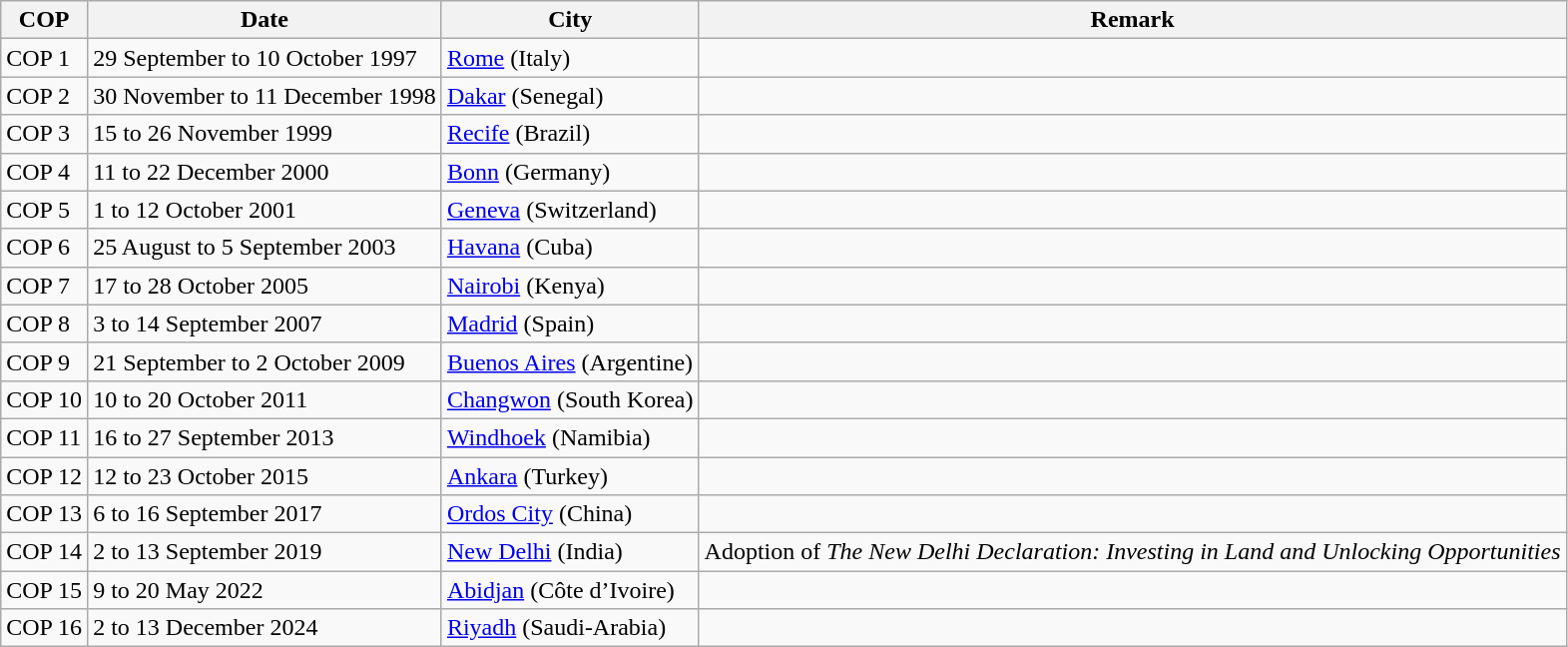<table class="wikitable">
<tr>
<th>COP</th>
<th>Date</th>
<th>City</th>
<th>Remark</th>
</tr>
<tr>
<td>COP 1</td>
<td>29 September to 10 October 1997</td>
<td><a href='#'>Rome</a> (Italy)</td>
<td></td>
</tr>
<tr>
<td>COP 2</td>
<td>30 November to 11 December 1998</td>
<td><a href='#'>Dakar</a> (Senegal)</td>
<td></td>
</tr>
<tr>
<td>COP 3</td>
<td>15 to 26 November 1999</td>
<td><a href='#'>Recife</a> (Brazil)</td>
<td></td>
</tr>
<tr>
<td>COP 4</td>
<td>11 to 22 December 2000</td>
<td><a href='#'>Bonn</a> (Germany)</td>
<td></td>
</tr>
<tr>
<td>COP 5</td>
<td>1 to 12 October 2001</td>
<td><a href='#'>Geneva</a> (Switzerland)</td>
<td></td>
</tr>
<tr>
<td>COP 6</td>
<td>25 August to 5 September 2003</td>
<td><a href='#'>Havana</a> (Cuba)</td>
<td></td>
</tr>
<tr>
<td>COP 7</td>
<td>17 to 28 October 2005</td>
<td><a href='#'>Nairobi</a> (Kenya)</td>
<td></td>
</tr>
<tr>
<td>COP 8</td>
<td>3 to 14 September 2007</td>
<td><a href='#'>Madrid</a> (Spain)</td>
<td></td>
</tr>
<tr>
<td>COP 9</td>
<td>21 September to 2 October 2009</td>
<td><a href='#'>Buenos Aires</a> (Argentine)</td>
<td></td>
</tr>
<tr>
<td>COP 10</td>
<td>10 to 20 October 2011</td>
<td><a href='#'>Changwon</a> (South Korea)</td>
<td></td>
</tr>
<tr>
<td>COP 11</td>
<td>16 to 27 September 2013</td>
<td><a href='#'>Windhoek</a> (Namibia)</td>
<td></td>
</tr>
<tr>
<td>COP 12</td>
<td>12 to 23 October 2015</td>
<td><a href='#'>Ankara</a> (Turkey)</td>
<td></td>
</tr>
<tr>
<td>COP 13</td>
<td>6 to 16 September 2017</td>
<td><a href='#'>Ordos City</a> (China)</td>
<td></td>
</tr>
<tr>
<td>COP 14</td>
<td>2 to 13 September 2019</td>
<td><a href='#'>New Delhi</a> (India)</td>
<td>Adoption of <em>The New Delhi Declaration: Investing in Land and Unlocking Opportunities</em></td>
</tr>
<tr>
<td>COP 15</td>
<td>9 to 20 May 2022</td>
<td><a href='#'>Abidjan</a> (Côte d’Ivoire)</td>
<td></td>
</tr>
<tr>
<td>COP 16</td>
<td>2 to 13 December 2024</td>
<td><a href='#'>Riyadh</a> (Saudi-Arabia)<br></td>
</tr>
</table>
